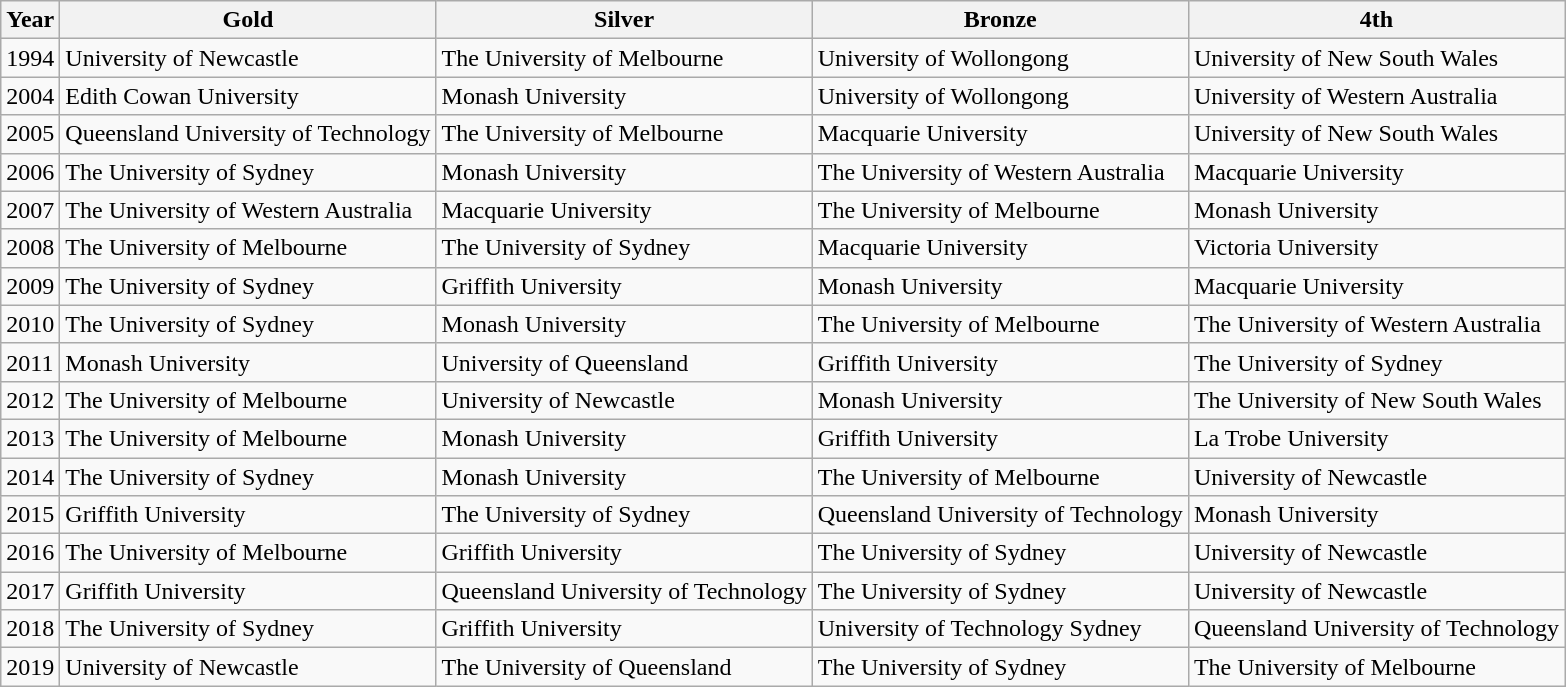<table class="wikitable">
<tr>
<th>Year</th>
<th>Gold</th>
<th>Silver</th>
<th>Bronze</th>
<th>4th</th>
</tr>
<tr>
<td>1994</td>
<td>University of Newcastle</td>
<td>The University of Melbourne</td>
<td>University of Wollongong</td>
<td>University of New South Wales</td>
</tr>
<tr>
<td>2004</td>
<td>Edith Cowan University</td>
<td>Monash University</td>
<td>University of Wollongong</td>
<td>University of Western Australia</td>
</tr>
<tr>
<td>2005</td>
<td>Queensland University of Technology</td>
<td>The University of Melbourne</td>
<td>Macquarie University</td>
<td>University of New South Wales</td>
</tr>
<tr>
<td>2006</td>
<td>The University of Sydney</td>
<td>Monash University</td>
<td>The University of Western Australia</td>
<td>Macquarie University</td>
</tr>
<tr>
<td>2007</td>
<td>The University of Western Australia</td>
<td>Macquarie University</td>
<td>The University of Melbourne</td>
<td>Monash University</td>
</tr>
<tr>
<td>2008</td>
<td>The University of Melbourne</td>
<td>The University of Sydney</td>
<td>Macquarie University</td>
<td>Victoria University</td>
</tr>
<tr>
<td>2009</td>
<td>The University of Sydney</td>
<td>Griffith University</td>
<td>Monash University</td>
<td>Macquarie University</td>
</tr>
<tr>
<td>2010</td>
<td>The University of Sydney</td>
<td>Monash University</td>
<td>The University of Melbourne</td>
<td>The University of Western Australia</td>
</tr>
<tr>
<td>2011</td>
<td>Monash University</td>
<td>University of Queensland</td>
<td>Griffith University</td>
<td>The University of Sydney</td>
</tr>
<tr>
<td>2012</td>
<td>The University of Melbourne</td>
<td>University of Newcastle</td>
<td>Monash University</td>
<td>The University of New South Wales</td>
</tr>
<tr>
<td>2013</td>
<td>The University of Melbourne</td>
<td>Monash University</td>
<td>Griffith University</td>
<td>La Trobe University</td>
</tr>
<tr>
<td>2014</td>
<td>The University of Sydney</td>
<td>Monash University</td>
<td>The University of Melbourne</td>
<td>University of Newcastle</td>
</tr>
<tr>
<td>2015</td>
<td>Griffith University</td>
<td>The University of Sydney</td>
<td>Queensland University of Technology</td>
<td>Monash University</td>
</tr>
<tr>
<td>2016</td>
<td>The University of Melbourne</td>
<td>Griffith University</td>
<td>The University of Sydney</td>
<td>University of Newcastle</td>
</tr>
<tr>
<td>2017</td>
<td>Griffith University</td>
<td>Queensland University of Technology</td>
<td>The University of Sydney</td>
<td>University of Newcastle</td>
</tr>
<tr>
<td>2018</td>
<td>The University of Sydney</td>
<td>Griffith University</td>
<td>University of Technology Sydney</td>
<td>Queensland University of Technology</td>
</tr>
<tr>
<td>2019</td>
<td>University of Newcastle</td>
<td>The University of Queensland</td>
<td>The University of Sydney</td>
<td>The University of Melbourne</td>
</tr>
</table>
